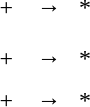<table border="0">
<tr style="height:2em;">
<td> </td>
<td>+ </td>
<td> </td>
<td>→ </td>
<td> *</td>
</tr>
<tr style="height:2em;">
<td> </td>
<td>+ </td>
<td> </td>
<td>→ </td>
<td> *</td>
</tr>
<tr>
<td> </td>
<td>+ </td>
<td> </td>
<td>→ </td>
<td> *</td>
</tr>
</table>
